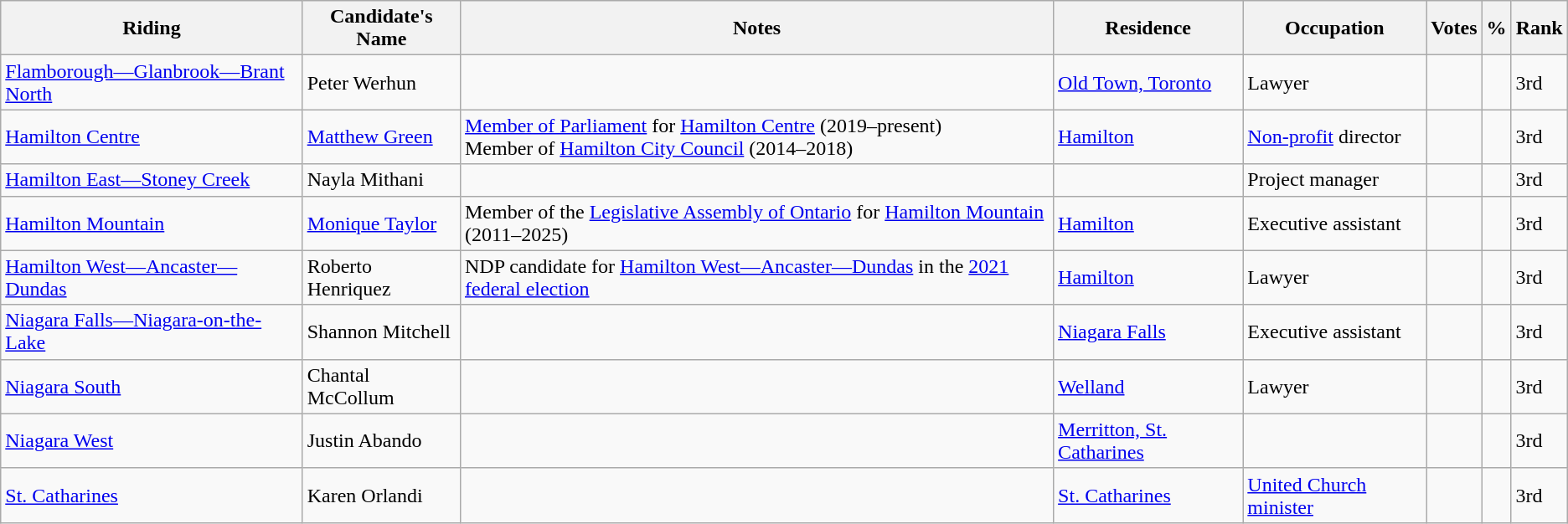<table class="wikitable sortable">
<tr>
<th>Riding<br></th>
<th>Candidate's Name</th>
<th>Notes</th>
<th>Residence</th>
<th>Occupation</th>
<th>Votes</th>
<th>%</th>
<th>Rank</th>
</tr>
<tr>
<td><a href='#'>Flamborough—Glanbrook—Brant North</a></td>
<td>Peter Werhun</td>
<td></td>
<td><a href='#'>Old Town, Toronto</a></td>
<td>Lawyer</td>
<td></td>
<td></td>
<td>3rd</td>
</tr>
<tr>
<td><a href='#'>Hamilton Centre</a></td>
<td><a href='#'>Matthew Green</a></td>
<td><a href='#'>Member of Parliament</a> for <a href='#'>Hamilton Centre</a> (2019–present) <br> Member of <a href='#'>Hamilton City Council</a> (2014–2018)</td>
<td><a href='#'>Hamilton</a></td>
<td><a href='#'>Non-profit</a> director</td>
<td></td>
<td></td>
<td>3rd</td>
</tr>
<tr>
<td><a href='#'>Hamilton East—Stoney Creek</a></td>
<td>Nayla Mithani</td>
<td></td>
<td></td>
<td>Project manager</td>
<td></td>
<td></td>
<td>3rd</td>
</tr>
<tr>
<td><a href='#'>Hamilton Mountain</a></td>
<td><a href='#'>Monique Taylor</a></td>
<td>Member of the <a href='#'>Legislative Assembly of Ontario</a> for <a href='#'>Hamilton Mountain</a> (2011–2025)</td>
<td><a href='#'>Hamilton</a></td>
<td>Executive assistant</td>
<td></td>
<td></td>
<td>3rd</td>
</tr>
<tr>
<td><a href='#'>Hamilton West—Ancaster—Dundas</a></td>
<td>Roberto Henriquez</td>
<td>NDP candidate for <a href='#'>Hamilton West—Ancaster—Dundas</a> in the <a href='#'>2021 federal election</a></td>
<td><a href='#'>Hamilton</a></td>
<td>Lawyer</td>
<td></td>
<td></td>
<td>3rd</td>
</tr>
<tr>
<td><a href='#'>Niagara Falls—Niagara-on-the-Lake</a></td>
<td>Shannon Mitchell</td>
<td></td>
<td><a href='#'>Niagara Falls</a></td>
<td>Executive assistant</td>
<td></td>
<td></td>
<td>3rd</td>
</tr>
<tr>
<td><a href='#'>Niagara South</a></td>
<td>Chantal McCollum</td>
<td></td>
<td><a href='#'>Welland</a></td>
<td>Lawyer</td>
<td></td>
<td></td>
<td>3rd</td>
</tr>
<tr>
<td><a href='#'>Niagara West</a></td>
<td>Justin Abando</td>
<td></td>
<td><a href='#'>Merritton, St. Catharines</a></td>
<td></td>
<td></td>
<td></td>
<td>3rd</td>
</tr>
<tr>
<td><a href='#'>St. Catharines</a></td>
<td>Karen Orlandi</td>
<td></td>
<td><a href='#'>St. Catharines</a></td>
<td><a href='#'>United Church</a> <a href='#'>minister</a></td>
<td></td>
<td></td>
<td>3rd</td>
</tr>
</table>
